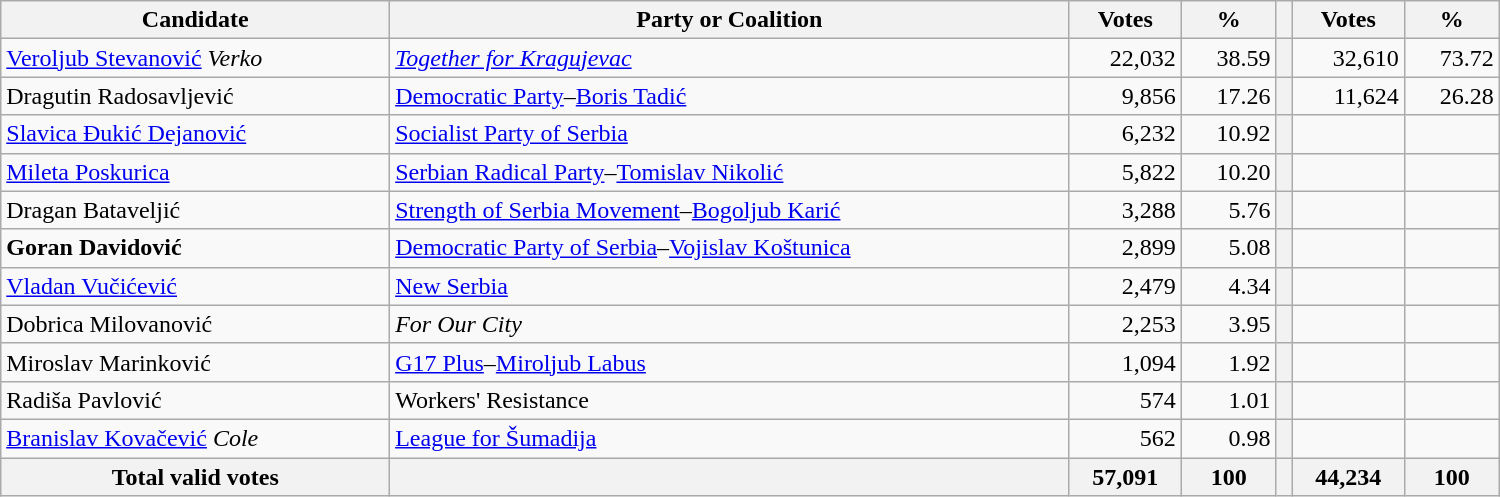<table style="width:1000px;" class="wikitable">
<tr>
<th>Candidate</th>
<th>Party or Coalition</th>
<th>Votes</th>
<th>%</th>
<th></th>
<th>Votes</th>
<th>%</th>
</tr>
<tr>
<td align="left"><a href='#'>Veroljub Stevanović</a> <em>Verko</em></td>
<td align="left"><em><a href='#'>Together for Kragujevac</a></em></td>
<td align="right">22,032</td>
<td align="right">38.59</td>
<th align="left"></th>
<td align="right">32,610</td>
<td align="right">73.72</td>
</tr>
<tr>
<td align="left">Dragutin Radosavljević</td>
<td align="left"><a href='#'>Democratic Party</a>–<a href='#'>Boris Tadić</a></td>
<td align="right">9,856</td>
<td align="right">17.26</td>
<th align="left"></th>
<td align="right">11,624</td>
<td align="right">26.28</td>
</tr>
<tr>
<td align="left"><a href='#'>Slavica Đukić Dejanović</a></td>
<td align="left"><a href='#'>Socialist Party of Serbia</a></td>
<td align="right">6,232</td>
<td align="right">10.92</td>
<th align="left"></th>
<td align="right"></td>
<td align="right"></td>
</tr>
<tr>
<td align="left"><a href='#'>Mileta Poskurica</a></td>
<td align="left"><a href='#'>Serbian Radical Party</a>–<a href='#'>Tomislav Nikolić</a></td>
<td align="right">5,822</td>
<td align="right">10.20</td>
<th align="left"></th>
<td align="right"></td>
<td align="right"></td>
</tr>
<tr>
<td align="left">Dragan Bataveljić</td>
<td align="left"><a href='#'>Strength of Serbia Movement</a>–<a href='#'>Bogoljub Karić</a></td>
<td align="right">3,288</td>
<td align="right">5.76</td>
<th align="left"></th>
<td align="right"></td>
<td align="right"></td>
</tr>
<tr>
<td align="left"><strong>Goran Davidović</strong></td>
<td align="left"><a href='#'>Democratic Party of Serbia</a>–<a href='#'>Vojislav Koštunica</a></td>
<td align="right">2,899</td>
<td align="right">5.08</td>
<th align="left"></th>
<td align="right"></td>
<td align="right"></td>
</tr>
<tr>
<td align="left"><a href='#'>Vladan Vučićević</a></td>
<td align="left"><a href='#'>New Serbia</a></td>
<td align="right">2,479</td>
<td align="right">4.34</td>
<th align="left"></th>
<td align="right"></td>
<td align="right"></td>
</tr>
<tr>
<td align="left">Dobrica Milovanović</td>
<td align="left"><em>For Our City</em></td>
<td align="right">2,253</td>
<td align="right">3.95</td>
<th align="left"></th>
<td align="right"></td>
<td align="right"></td>
</tr>
<tr>
<td align="left">Miroslav Marinković</td>
<td align="left"><a href='#'>G17 Plus</a>–<a href='#'>Miroljub Labus</a></td>
<td align="right">1,094</td>
<td align="right">1.92</td>
<th align="left"></th>
<td align="right"></td>
<td align="right"></td>
</tr>
<tr>
<td align="left">Radiša Pavlović</td>
<td align="left">Workers' Resistance</td>
<td align="right">574</td>
<td align="right">1.01</td>
<th align="left"></th>
<td align="right"></td>
<td align="right"></td>
</tr>
<tr>
<td align="left"><a href='#'>Branislav Kovačević</a> <em>Cole</em></td>
<td align="left"><a href='#'>League for Šumadija</a></td>
<td align="right">562</td>
<td align="right">0.98</td>
<th align="left"></th>
<td align="right"></td>
<td align="right"></td>
</tr>
<tr>
<th align="left">Total valid votes</th>
<th align="left"></th>
<th align="right">57,091</th>
<th align="right">100</th>
<th align="left"></th>
<th align="right">44,234</th>
<th align="right">100</th>
</tr>
</table>
